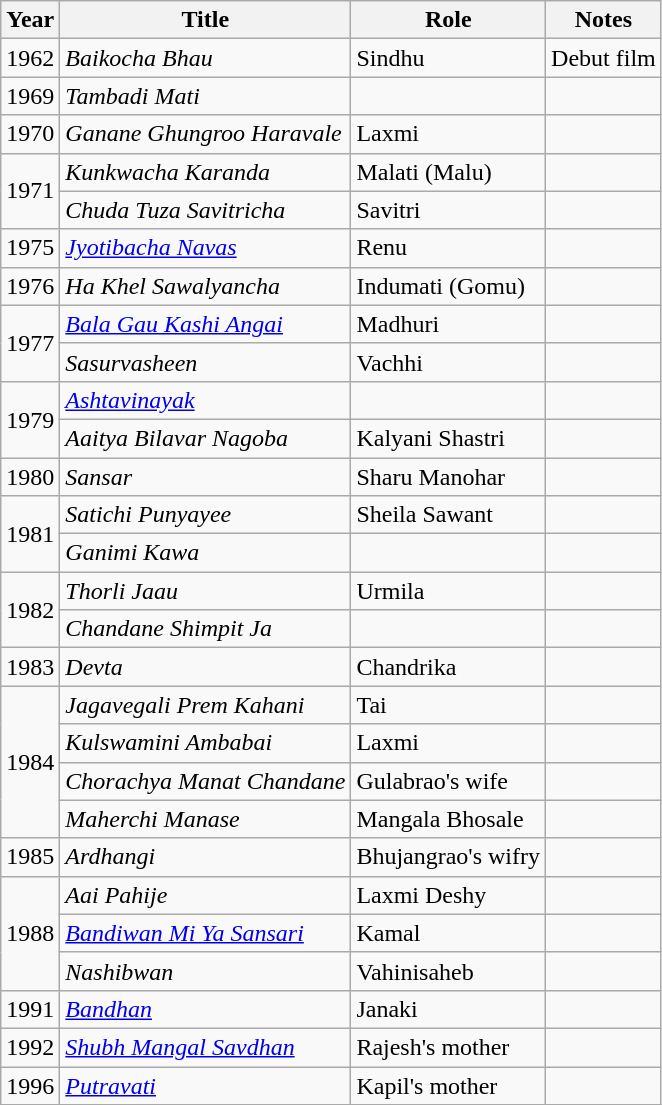<table class="wikitable">
<tr>
<th>Year</th>
<th>Title</th>
<th>Role</th>
<th>Notes</th>
</tr>
<tr>
<td>1962</td>
<td><em>Baikocha Bhau</em></td>
<td>Sindhu</td>
<td>Debut film</td>
</tr>
<tr>
<td>1969</td>
<td><em>Tambadi Mati</em></td>
<td></td>
<td></td>
</tr>
<tr>
<td>1970</td>
<td><em>Ganane Ghungroo Haravale</em></td>
<td>Laxmi</td>
<td></td>
</tr>
<tr>
<td rowspan="2">1971</td>
<td><em>Kunkwacha Karanda</em></td>
<td>Malati (Malu)</td>
<td></td>
</tr>
<tr>
<td><em>Chuda Tuza Savitricha</em></td>
<td>Savitri</td>
<td></td>
</tr>
<tr>
<td>1975</td>
<td><em><a href='#'>Jyotibacha Navas</a></em></td>
<td>Renu</td>
<td></td>
</tr>
<tr>
<td>1976</td>
<td><em>Ha Khel Sawalyancha</em></td>
<td>Indumati (Gomu)</td>
<td></td>
</tr>
<tr>
<td rowspan="2">1977</td>
<td><em><a href='#'>Bala Gau Kashi Angai</a></em></td>
<td>Madhuri</td>
<td></td>
</tr>
<tr>
<td><em>Sasurvasheen</em></td>
<td>Vachhi</td>
<td></td>
</tr>
<tr>
<td rowspan="2">1979</td>
<td><em><a href='#'>Ashtavinayak</a></em></td>
<td></td>
<td></td>
</tr>
<tr>
<td><em>Aaitya Bilavar Nagoba</em></td>
<td>Kalyani Shastri</td>
<td></td>
</tr>
<tr>
<td>1980</td>
<td><em>Sansar</em></td>
<td>Sharu Manohar</td>
<td></td>
</tr>
<tr>
<td rowspan="2">1981</td>
<td><em>Satichi Punyayee</em></td>
<td>Sheila Sawant</td>
<td></td>
</tr>
<tr>
<td><em>Ganimi Kawa</em></td>
<td></td>
<td></td>
</tr>
<tr>
<td rowspan="2">1982</td>
<td><em>Thorli Jaau</em></td>
<td>Urmila</td>
<td></td>
</tr>
<tr>
<td><em>Chandane Shimpit Ja</em></td>
<td></td>
<td></td>
</tr>
<tr>
<td>1983</td>
<td><em>Devta</em></td>
<td>Chandrika</td>
<td></td>
</tr>
<tr>
<td rowspan="4">1984</td>
<td><em>Jagavegali Prem Kahani</em></td>
<td>Tai</td>
<td></td>
</tr>
<tr>
<td><em>Kulswamini Ambabai</em></td>
<td>Laxmi</td>
<td></td>
</tr>
<tr>
<td><em>Chorachya Manat Chandane</em></td>
<td>Gulabrao's wife</td>
<td></td>
</tr>
<tr>
<td><em>Maherchi Manase</em></td>
<td>Mangala Bhosale</td>
<td></td>
</tr>
<tr>
<td>1985</td>
<td><em>Ardhangi</em></td>
<td>Bhujangrao's wifry</td>
<td></td>
</tr>
<tr>
<td rowspan="3">1988</td>
<td><em>Aai Pahije</em></td>
<td>Laxmi Deshy</td>
<td></td>
</tr>
<tr>
<td><em><a href='#'>Bandiwan Mi Ya Sansari</a></em></td>
<td>Kamal</td>
<td></td>
</tr>
<tr>
<td><em>Nashibwan</em></td>
<td>Vahinisaheb</td>
<td></td>
</tr>
<tr>
<td>1991</td>
<td><em><a href='#'>Bandhan</a></em></td>
<td>Janaki</td>
<td></td>
</tr>
<tr>
<td>1992</td>
<td><em><a href='#'>Shubh Mangal Savdhan</a></em></td>
<td>Rajesh's mother</td>
<td></td>
</tr>
<tr>
<td>1996</td>
<td><em><a href='#'>Putravati</a></em></td>
<td>Kapil's mother</td>
<td></td>
</tr>
</table>
